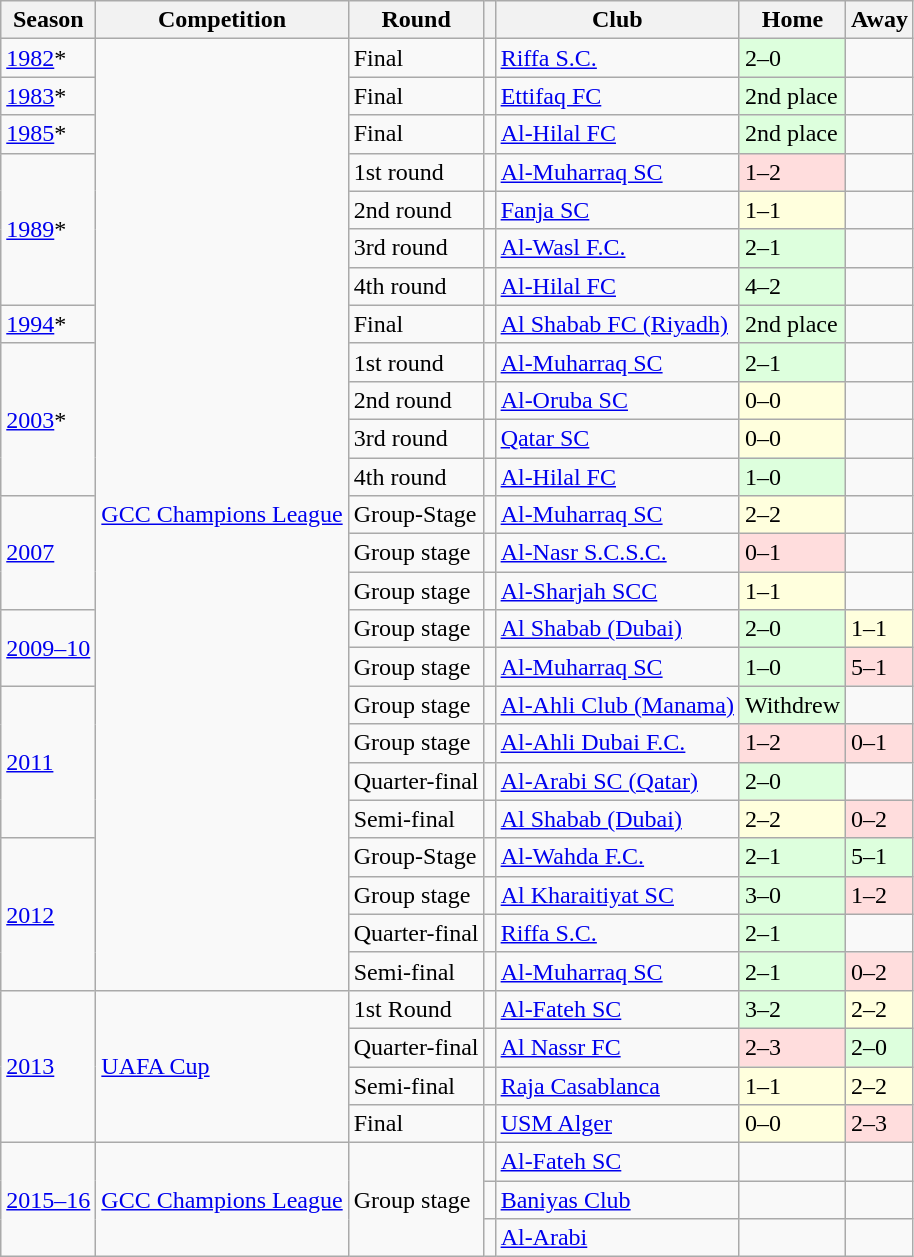<table class="wikitable collapsible">
<tr>
<th>Season</th>
<th>Competition</th>
<th>Round</th>
<th></th>
<th>Club</th>
<th>Home</th>
<th>Away</th>
</tr>
<tr>
<td><a href='#'>1982</a>*</td>
<td rowspan="25"><a href='#'>GCC Champions League</a></td>
<td>Final</td>
<td></td>
<td><a href='#'>Riffa S.C.</a></td>
<td bgcolor="#ddffdd">2–0</td>
<td></td>
</tr>
<tr>
<td><a href='#'>1983</a>*</td>
<td>Final</td>
<td></td>
<td><a href='#'>Ettifaq FC</a></td>
<td bgcolor="#ddffdd">2nd place</td>
<td></td>
</tr>
<tr>
<td><a href='#'>1985</a>*</td>
<td>Final</td>
<td></td>
<td><a href='#'>Al-Hilal FC</a></td>
<td bgcolor="#ddffdd">2nd place</td>
<td></td>
</tr>
<tr>
<td rowspan="4"><a href='#'>1989</a>*</td>
<td>1st round</td>
<td></td>
<td><a href='#'>Al-Muharraq SC</a></td>
<td bgcolor="#ffdddd">1–2</td>
<td></td>
</tr>
<tr>
<td>2nd round</td>
<td></td>
<td><a href='#'>Fanja SC</a></td>
<td bgcolor="#ffffdd">1–1</td>
<td></td>
</tr>
<tr>
<td>3rd round</td>
<td></td>
<td><a href='#'>Al-Wasl F.C.</a></td>
<td bgcolor="#ddffdd">2–1</td>
<td></td>
</tr>
<tr>
<td>4th round</td>
<td></td>
<td><a href='#'>Al-Hilal FC</a></td>
<td bgcolor="#ddffdd">4–2</td>
<td></td>
</tr>
<tr>
<td><a href='#'>1994</a>*</td>
<td>Final</td>
<td></td>
<td><a href='#'>Al Shabab FC (Riyadh)</a></td>
<td bgcolor="#ddffdd">2nd place</td>
<td></td>
</tr>
<tr>
<td rowspan="4"><a href='#'>2003</a>*</td>
<td>1st round</td>
<td></td>
<td><a href='#'>Al-Muharraq SC</a></td>
<td bgcolor="#ddffdd">2–1</td>
<td></td>
</tr>
<tr>
<td>2nd round</td>
<td></td>
<td><a href='#'>Al-Oruba SC</a></td>
<td bgcolor="#ffffdd">0–0</td>
<td></td>
</tr>
<tr>
<td>3rd round</td>
<td></td>
<td><a href='#'>Qatar SC</a></td>
<td bgcolor="#ffffdd">0–0</td>
<td></td>
</tr>
<tr>
<td>4th round</td>
<td></td>
<td><a href='#'>Al-Hilal FC</a></td>
<td bgcolor="#ddffdd">1–0</td>
<td></td>
</tr>
<tr>
<td rowspan="3"><a href='#'>2007</a></td>
<td>Group-Stage</td>
<td></td>
<td><a href='#'>Al-Muharraq SC</a></td>
<td bgcolor="#ffffdd">2–2</td>
<td></td>
</tr>
<tr>
<td>Group stage</td>
<td></td>
<td><a href='#'>Al-Nasr S.C.S.C.</a></td>
<td bgcolor="#ffdddd">0–1</td>
<td></td>
</tr>
<tr>
<td>Group stage</td>
<td></td>
<td><a href='#'>Al-Sharjah SCC</a></td>
<td bgcolor="#ffffdd">1–1</td>
<td></td>
</tr>
<tr>
<td rowspan="2"><a href='#'>2009–10</a></td>
<td>Group stage</td>
<td></td>
<td><a href='#'>Al Shabab (Dubai)</a></td>
<td bgcolor="#ddffdd">2–0</td>
<td bgcolor="#ffffdd">1–1</td>
</tr>
<tr>
<td>Group stage</td>
<td></td>
<td><a href='#'>Al-Muharraq SC</a></td>
<td bgcolor="#ddffdd">1–0</td>
<td bgcolor="#ffdddd">5–1</td>
</tr>
<tr>
<td rowspan="4"><a href='#'>2011</a></td>
<td>Group stage</td>
<td></td>
<td><a href='#'>Al-Ahli Club (Manama)</a></td>
<td bgcolor="#ddffdd">Withdrew</td>
</tr>
<tr>
<td>Group stage</td>
<td></td>
<td><a href='#'>Al-Ahli Dubai F.C.</a></td>
<td bgcolor="#ffdddd">1–2</td>
<td bgcolor="#ffdddd">0–1</td>
</tr>
<tr>
<td>Quarter-final</td>
<td></td>
<td><a href='#'>Al-Arabi SC (Qatar)</a></td>
<td bgcolor="#ddffdd">2–0</td>
</tr>
<tr>
<td>Semi-final</td>
<td></td>
<td><a href='#'>Al Shabab (Dubai)</a></td>
<td bgcolor="#ffffdd">2–2</td>
<td bgcolor="#ffdddd">0–2</td>
</tr>
<tr>
<td rowspan="4"><a href='#'>2012</a></td>
<td>Group-Stage</td>
<td></td>
<td><a href='#'>Al-Wahda F.C.</a></td>
<td bgcolor="#ddffdd">2–1</td>
<td bgcolor="#ddffdd">5–1</td>
</tr>
<tr>
<td>Group stage</td>
<td></td>
<td><a href='#'>Al Kharaitiyat SC</a></td>
<td bgcolor="#ddffdd">3–0</td>
<td bgcolor="#ffdddd">1–2</td>
</tr>
<tr>
<td>Quarter-final</td>
<td></td>
<td><a href='#'>Riffa S.C.</a></td>
<td bgcolor="#ddffdd">2–1</td>
</tr>
<tr>
<td>Semi-final</td>
<td></td>
<td><a href='#'>Al-Muharraq SC</a></td>
<td bgcolor="#ddffdd">2–1</td>
<td bgcolor="#ffdddd">0–2</td>
</tr>
<tr>
<td rowspan="4"><a href='#'>2013</a></td>
<td rowspan="4"><a href='#'>UAFA Cup</a></td>
<td>1st Round</td>
<td></td>
<td><a href='#'>Al-Fateh SC</a></td>
<td bgcolor="#ddffdd">3–2</td>
<td bgcolor="#ffffdd">2–2</td>
</tr>
<tr>
<td>Quarter-final</td>
<td></td>
<td><a href='#'>Al Nassr FC</a></td>
<td bgcolor="#ffdddd">2–3</td>
<td bgcolor="#ddffdd">2–0</td>
</tr>
<tr>
<td>Semi-final</td>
<td></td>
<td><a href='#'>Raja Casablanca</a></td>
<td bgcolor="#ffffdd">1–1</td>
<td bgcolor="#ffffdd">2–2</td>
</tr>
<tr>
<td>Final</td>
<td></td>
<td><a href='#'>USM Alger</a></td>
<td bgcolor="#ffffdd">0–0</td>
<td bgcolor="#ffdddd">2–3</td>
</tr>
<tr>
<td rowspan="3"><a href='#'>2015–16</a></td>
<td rowspan="3"><a href='#'>GCC Champions League</a></td>
<td rowspan="3">Group stage</td>
<td></td>
<td><a href='#'>Al-Fateh SC</a></td>
<td></td>
<td></td>
</tr>
<tr>
<td></td>
<td><a href='#'>Baniyas Club</a></td>
<td></td>
<td></td>
</tr>
<tr>
<td></td>
<td><a href='#'>Al-Arabi</a></td>
<td></td>
<td></td>
</tr>
</table>
